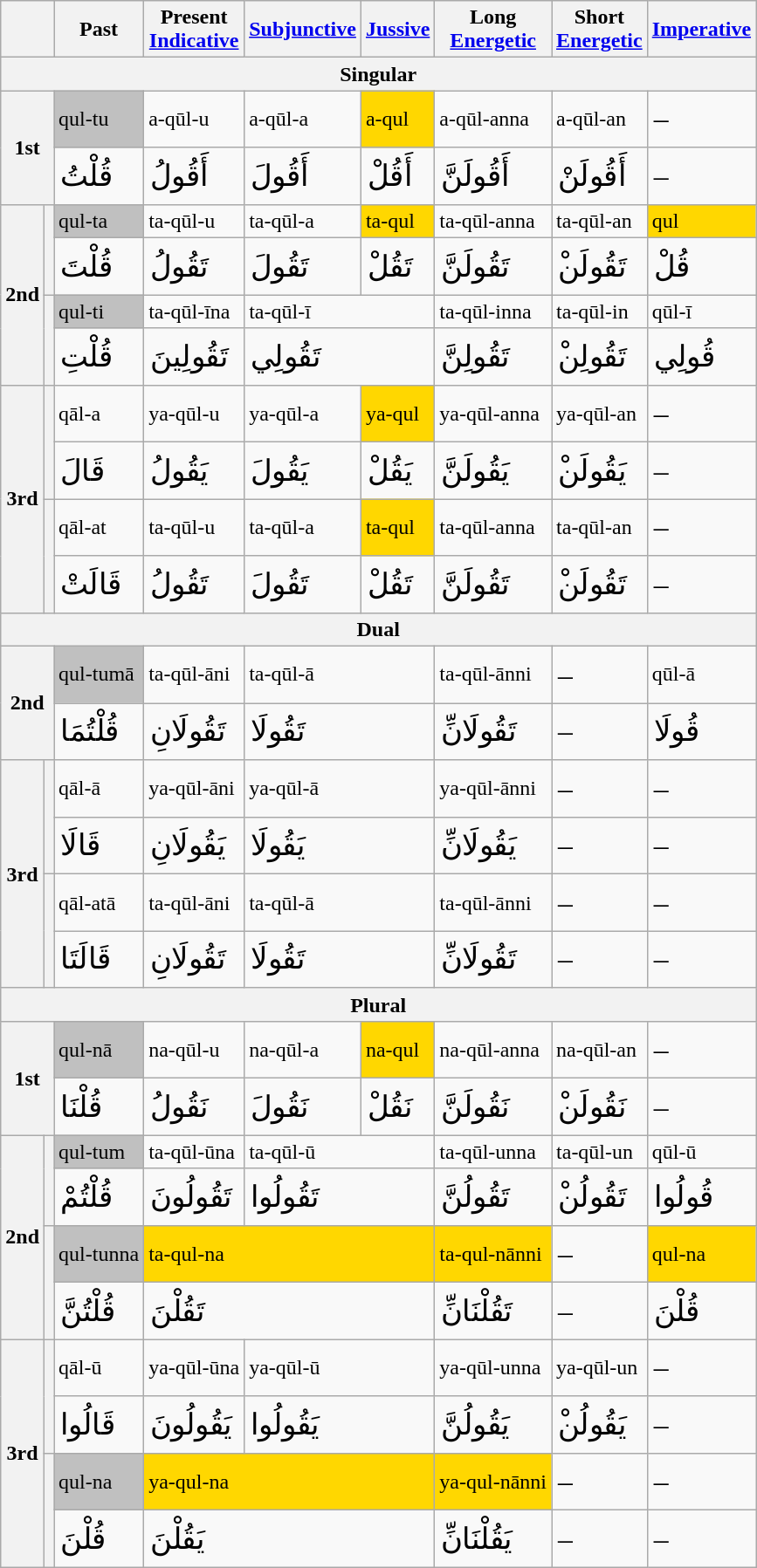<table class="wikitable nowrap">
<tr>
<th colspan="2"></th>
<th>Past</th>
<th>Present<br><a href='#'>Indicative</a></th>
<th><a href='#'>Subjunctive</a></th>
<th><a href='#'>Jussive</a></th>
<th>Long<br><a href='#'>Energetic</a></th>
<th>Short<br><a href='#'>Energetic</a></th>
<th><a href='#'>Imperative</a></th>
</tr>
<tr>
<th width="100%" colspan="9">Singular</th>
</tr>
<tr>
<th rowspan="2" colspan="2">1st</th>
<td style="background-color: silver;">qul-tu</td>
<td>a-qūl-u</td>
<td>a-qūl-a</td>
<td style="background-color: gold;">a-qul</td>
<td>a-qūl-anna</td>
<td>a-qūl-an</td>
<td style="font-size: 140%; line-height: 150%;">–</td>
</tr>
<tr>
<td style="font-size: 140%; line-height: 150%;">قُلْتُ</td>
<td style="font-size: 140%; line-height: 150%;">أَقُولُ</td>
<td style="font-size: 140%; line-height: 150%;">أَقُولَ</td>
<td style="font-size: 140%; line-height: 150%;">أَقُلْ</td>
<td style="font-size: 140%; line-height: 150%;">أَقُولَنَّ</td>
<td style="font-size: 140%; line-height: 150%;">أَقُولَنْ</td>
<td style="font-size: 140%; line-height: 150%;">–</td>
</tr>
<tr>
<th rowspan="4">2nd</th>
<th rowspan="2"></th>
<td style="background-color: silver;">qul-ta</td>
<td>ta-qūl-u</td>
<td>ta-qūl-a</td>
<td style="background-color: gold;">ta-qul</td>
<td>ta-qūl-anna</td>
<td>ta-qūl-an</td>
<td style="background-color: gold;">qul</td>
</tr>
<tr>
<td style="font-size: 140%; line-height: 150%;">قُلْتَ</td>
<td style="font-size: 140%; line-height: 150%;">تَقُولُ</td>
<td style="font-size: 140%; line-height: 150%;">تَقُولَ</td>
<td style="font-size: 140%; line-height: 150%;">ْتَقُل</td>
<td style="font-size: 140%; line-height: 150%;">تَقُولَنَّ</td>
<td style="font-size: 140%; line-height: 150%;">ْتَقُولَن</td>
<td style="font-size: 140%; line-height: 150%;">قُلْ</td>
</tr>
<tr>
<th rowspan="2"></th>
<td style="background-color: silver;">qul-ti</td>
<td>ta-qūl-īna</td>
<td colspan="2">ta-qūl-ī</td>
<td>ta-qūl-inna</td>
<td>ta-qūl-in</td>
<td>qūl-ī</td>
</tr>
<tr>
<td style="font-size: 140%; line-height: 150%;">قُلْتِ</td>
<td style="font-size: 140%; line-height: 150%;">تَقُولِينَ</td>
<td colspan="2" style="font-size: 140%; line-height: 150%;">تَقُولِي</td>
<td style="font-size: 140%; line-height: 150%;">تَقُولِنَّ</td>
<td style="font-size: 140%; line-height: 150%;">ْتَقُولِن</td>
<td style="font-size: 140%; line-height: 150%;">قُولِي</td>
</tr>
<tr>
<th rowspan="4">3rd</th>
<th rowspan="2"></th>
<td>qāl-a</td>
<td>ya-qūl-u</td>
<td>ya-qūl-a</td>
<td style="background-color: gold;">ya-qul</td>
<td>ya-qūl-anna</td>
<td>ya-qūl-an</td>
<td style="font-size: 140%; line-height: 150%;">–</td>
</tr>
<tr>
<td style="font-size: 140%; line-height: 150%;">قَالَ</td>
<td style="font-size: 140%; line-height: 150%;">ُيَقُول</td>
<td style="font-size: 140%; line-height: 150%;">َيَقُول</td>
<td style="font-size: 140%; line-height: 150%;">ْيَقُل</td>
<td style="font-size: 140%; line-height: 150%;">يَقُولَنَّ</td>
<td style="font-size: 140%; line-height: 150%;">ْيَقُولَن</td>
<td style="font-size: 140%; line-height: 150%;">–</td>
</tr>
<tr>
<th rowspan="2"></th>
<td>qāl-at</td>
<td>ta-qūl-u</td>
<td>ta-qūl-a</td>
<td style="background-color: gold;">ta-qul</td>
<td>ta-qūl-anna</td>
<td>ta-qūl-an</td>
<td style="font-size: 140%; line-height: 150%;">–</td>
</tr>
<tr>
<td style="font-size: 140%; line-height: 150%;">قَالَتْ</td>
<td style="font-size: 140%; line-height: 150%;">ُتَقُول</td>
<td style="font-size: 140%; line-height: 150%;">َتَقُول</td>
<td style="font-size: 140%; line-height: 150%;">ْتَقُل</td>
<td style="font-size: 140%; line-height: 150%;">تَقُولَنَّ</td>
<td style="font-size: 140%; line-height: 150%;">ْتَقُولَن</td>
<td style="font-size: 140%; line-height: 150%;">–</td>
</tr>
<tr>
<th width="100%" colspan="9">Dual</th>
</tr>
<tr>
<th colspan="2" rowspan="2">2nd</th>
<td style="background-color: silver;">qul-tumā</td>
<td>ta-qūl-āni</td>
<td colspan="2">ta-qūl-ā</td>
<td>ta-qūl-ānni</td>
<td style="font-size: 140%; line-height: 150%;">–</td>
<td>qūl-ā</td>
</tr>
<tr>
<td style="font-size: 140%; line-height: 150%;">قُلْتُمَا</td>
<td style="font-size: 140%; line-height: 150%;">تَقُولَانِ</td>
<td colspan="2" style="font-size: 140%; line-height: 150%;">تَقُولَا</td>
<td style="font-size: 140%; line-height: 150%;">تَقُولَانِّ</td>
<td style="font-size: 140%; line-height: 150%;">–</td>
<td style="font-size: 140%; line-height: 150%;">قُولَا</td>
</tr>
<tr>
<th rowspan="4">3rd</th>
<th rowspan="2"></th>
<td>qāl-ā</td>
<td>ya-qūl-āni</td>
<td colspan="2">ya-qūl-ā</td>
<td>ya-qūl-ānni</td>
<td style="font-size: 140%; line-height: 150%;">–</td>
<td style="font-size: 140%; line-height: 150%;">–</td>
</tr>
<tr>
<td style="font-size: 140%; line-height: 150%;">قَالَا</td>
<td style="font-size: 140%; line-height: 150%;">يَقُولَانِ</td>
<td colspan="2"style="font-size: 140%; line-height: 150%;">يَقُولَا</td>
<td style="font-size: 140%; line-height: 150%;">يَقُولَانِّ</td>
<td style="font-size: 140%; line-height: 150%;">–</td>
<td style="font-size: 140%; line-height: 150%;">–</td>
</tr>
<tr>
<th rowspan="2"></th>
<td>qāl-atā</td>
<td>ta-qūl-āni</td>
<td colspan="2">ta-qūl-ā</td>
<td>ta-qūl-ānni</td>
<td style="font-size: 140%; line-height: 150%;">–</td>
<td style="font-size: 140%; line-height: 150%;">–</td>
</tr>
<tr>
<td style="font-size: 140%; line-height: 150%;">قَالَتَا</td>
<td style="font-size: 140%; line-height: 150%;">تَقُولَانِ</td>
<td colspan="2" style="font-size: 140%; line-height: 150%;">تَقُولَا</td>
<td style="font-size: 140%; line-height: 150%;">تَقُولَانِّ</td>
<td style="font-size: 140%; line-height: 150%;">–</td>
<td style="font-size: 140%; line-height: 150%;">–</td>
</tr>
<tr>
<th width="100%" colspan="9">Plural</th>
</tr>
<tr>
<th rowspan="2" colspan="2">1st</th>
<td style="background-color: silver;">qul-nā</td>
<td>na-qūl-u</td>
<td>na-qūl-a</td>
<td style="background-color: gold;">na-qul</td>
<td>na-qūl-anna</td>
<td>na-qūl-an</td>
<td style="font-size: 140%; line-height: 150%;">–</td>
</tr>
<tr>
<td style="font-size: 140%; line-height: 150%;">قُلْنَا</td>
<td style="font-size: 140%; line-height: 150%;">ُنَقُول</td>
<td style="font-size: 140%; line-height: 150%;">َنَقُول</td>
<td style="font-size: 140%; line-height: 150%;">ْنَقُل</td>
<td style="font-size: 140%; line-height: 150%;">نَقُولَنَّ</td>
<td style="font-size: 140%; line-height: 150%;">ْنَقُولَن</td>
<td style="font-size: 140%; line-height: 150%;">–</td>
</tr>
<tr>
<th rowspan="4">2nd</th>
<th rowspan="2"></th>
<td style="background-color: silver;">qul-tum</td>
<td>ta-qūl-ūna</td>
<td colspan="2">ta-qūl-ū</td>
<td>ta-qūl-unna</td>
<td>ta-qūl-un</td>
<td>qūl-ū</td>
</tr>
<tr>
<td style="font-size: 140%; line-height: 150%;">قُلْتُمْ</td>
<td style="font-size: 140%; line-height: 150%;">تَقُولُونَ</td>
<td colspan="2" style="font-size: 140%; line-height: 150%;">تَقُولُوا</td>
<td style="font-size: 140%; line-height: 150%;">تَقُولُنَّ</td>
<td style="font-size: 140%; line-height: 150%;">ْتَقُولُن</td>
<td style="font-size: 140%; line-height: 150%;">قُولُوا</td>
</tr>
<tr>
<th rowspan="2"></th>
<td style="background-color: silver;">qul-tunna</td>
<td colspan="3" style="background-color: gold;">ta-qul-na</td>
<td style="background-color: gold;">ta-qul-nānni</td>
<td style="font-size: 140%; line-height: 150%;">–</td>
<td style="background-color: gold;">qul-na</td>
</tr>
<tr>
<td style="font-size: 140%; line-height: 150%;">قُلْتُنَّ</td>
<td colspan="3" style="font-size: 140%; line-height: 150%;">تَقُلْنَ</td>
<td style="font-size: 140%; line-height: 150%;">تَقُلْنَانِّ</td>
<td style="font-size: 140%; line-height: 150%;">–</td>
<td style="font-size: 140%; line-height: 150%;">قُلْنَ</td>
</tr>
<tr>
<th rowspan="4">3rd</th>
<th rowspan="2"></th>
<td>qāl-ū</td>
<td>ya-qūl-ūna</td>
<td colspan="2">ya-qūl-ū</td>
<td>ya-qūl-unna</td>
<td>ya-qūl-un</td>
<td style="font-size: 140%; line-height: 150%;">–</td>
</tr>
<tr>
<td style="font-size: 140%; line-height: 150%;">قَالُوا</td>
<td style="font-size: 140%; line-height: 150%;">يَقُولُونَ</td>
<td colspan="2" style="font-size: 140%; line-height: 150%;">يَقُولُوا</td>
<td style="font-size: 140%; line-height: 150%;">يَقُولُنَّ</td>
<td style="font-size: 140%; line-height: 150%;">ْيَقُولُن</td>
<td style="font-size: 140%; line-height: 150%;">–</td>
</tr>
<tr>
<th rowspan="2"></th>
<td style="background-color: silver;">qul-na</td>
<td colspan="3" style="background-color: gold;">ya-qul-na</td>
<td style="background-color: gold;">ya-qul-nānni</td>
<td style="font-size: 140%; line-height: 150%;">–</td>
<td style="font-size: 140%; line-height: 150%;">–</td>
</tr>
<tr>
<td style="font-size: 140%; line-height: 150%;">قُلْنَ</td>
<td colspan="3" style="font-size: 140%; line-height: 150%;">يَقُلْنَ</td>
<td style="font-size: 140%; line-height: 150%;">يَقُلْنَانِّ</td>
<td style="font-size: 140%; line-height: 150%;">–</td>
<td style="font-size: 140%; line-height: 150%;">–</td>
</tr>
</table>
